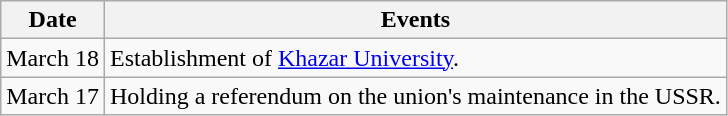<table class="wikitable">
<tr>
<th>Date</th>
<th>Events</th>
</tr>
<tr>
<td>March 18</td>
<td>Establishment  of <a href='#'>Khazar University</a>.</td>
</tr>
<tr>
<td>March 17</td>
<td>Holding a referendum on the  union's maintenance in the USSR.</td>
</tr>
</table>
